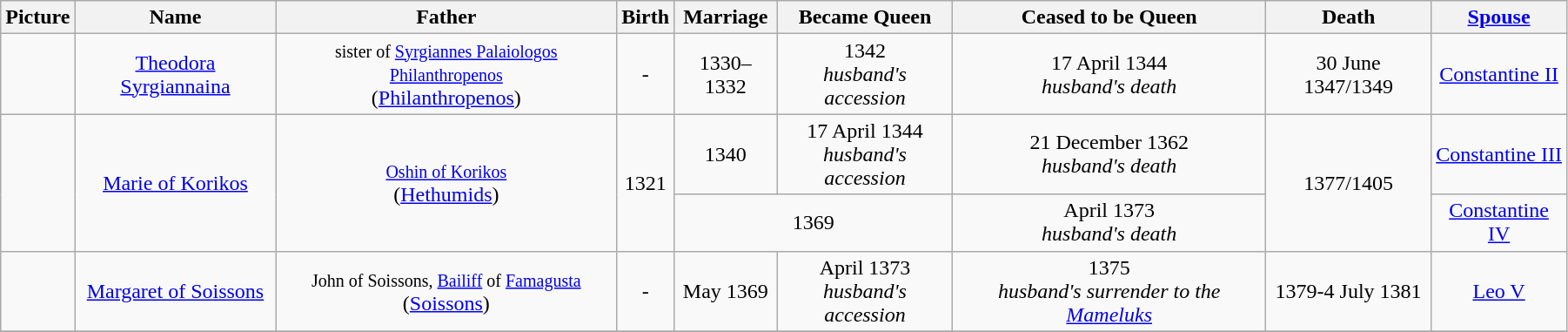<table width=95% class="wikitable">
<tr>
<th>Picture</th>
<th>Name</th>
<th>Father</th>
<th>Birth</th>
<th>Marriage</th>
<th>Became Queen</th>
<th>Ceased to be Queen</th>
<th>Death</th>
<th><a href='#'>Spouse</a></th>
</tr>
<tr>
<td align="center"></td>
<td align="center"><a href='#'>Theodora Syrgiannaina</a></td>
<td align="center"><small>sister of <a href='#'>Syrgiannes Palaiologos Philanthropenos</a></small><br>(<a href='#'>Philanthropenos</a>)</td>
<td align="center">-</td>
<td align="center">1330–1332</td>
<td align="center">1342<br><em>husband's accession</em></td>
<td align="center">17 April 1344<br><em>husband's death</em></td>
<td align="center">30 June 1347/1349</td>
<td align="center"><a href='#'>Constantine II</a></td>
</tr>
<tr>
<td align="center" rowspan="2"></td>
<td align="center" rowspan="2"><a href='#'>Marie of Korikos</a></td>
<td align="center" rowspan="2"><small><a href='#'>Oshin of Korikos</a></small><br> (<a href='#'>Hethumids</a>)</td>
<td align="center" rowspan="2">1321</td>
<td align="center">1340</td>
<td align="center">17 April 1344<br><em>husband's accession</em></td>
<td align="center">21 December 1362<br><em>husband's death</em></td>
<td align="center" rowspan="2">1377/1405</td>
<td align="center"><a href='#'>Constantine III</a></td>
</tr>
<tr>
<td align="center" colspan="2">1369</td>
<td align="center">April 1373<br><em>husband's death</em></td>
<td align="center"><a href='#'>Constantine IV</a></td>
</tr>
<tr>
<td align="center"></td>
<td align="center"><a href='#'>Margaret of Soissons</a></td>
<td align="center"><small>John of Soissons, <a href='#'>Bailiff</a> of <a href='#'>Famagusta</a></small><br>(<a href='#'>Soissons</a>)</td>
<td align="center">-</td>
<td align="center">May 1369</td>
<td align="center">April 1373<br><em>husband's accession</em></td>
<td align="center">1375<br><em>husband's surrender to the <a href='#'>Mameluks</a></em></td>
<td align="center">1379-4 July 1381</td>
<td align="center"><a href='#'>Leo V</a></td>
</tr>
<tr>
</tr>
</table>
